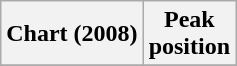<table class="wikitable plainrowheaders" style="text-align:center;">
<tr>
<th>Chart (2008)</th>
<th>Peak<br>position</th>
</tr>
<tr>
</tr>
</table>
